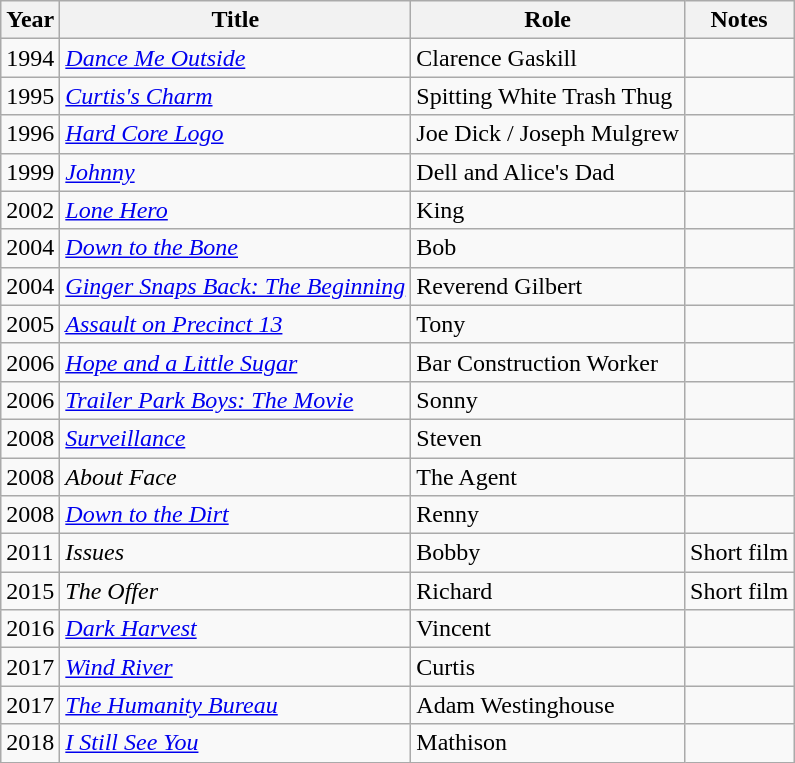<table class="wikitable sortable">
<tr>
<th>Year</th>
<th>Title</th>
<th>Role</th>
<th class="unsortable">Notes</th>
</tr>
<tr>
<td>1994</td>
<td><em><a href='#'>Dance Me Outside</a></em></td>
<td>Clarence Gaskill</td>
<td></td>
</tr>
<tr>
<td>1995</td>
<td><em><a href='#'>Curtis's Charm</a></em></td>
<td>Spitting White Trash Thug</td>
<td></td>
</tr>
<tr>
<td>1996</td>
<td><em><a href='#'>Hard Core Logo</a></em></td>
<td>Joe Dick / Joseph Mulgrew</td>
<td></td>
</tr>
<tr>
<td>1999</td>
<td><em><a href='#'>Johnny</a></em></td>
<td>Dell and Alice's Dad</td>
<td></td>
</tr>
<tr>
<td>2002</td>
<td><em><a href='#'>Lone Hero</a></em></td>
<td>King</td>
<td></td>
</tr>
<tr>
<td>2004</td>
<td><em><a href='#'>Down to the Bone</a></em></td>
<td>Bob</td>
<td></td>
</tr>
<tr>
<td>2004</td>
<td><em><a href='#'>Ginger Snaps Back: The Beginning</a></em></td>
<td>Reverend Gilbert</td>
<td></td>
</tr>
<tr>
<td>2005</td>
<td><em><a href='#'>Assault on Precinct 13</a></em></td>
<td>Tony</td>
<td></td>
</tr>
<tr>
<td>2006</td>
<td><em><a href='#'>Hope and a Little Sugar</a></em></td>
<td>Bar Construction Worker</td>
<td></td>
</tr>
<tr>
<td>2006</td>
<td><em><a href='#'>Trailer Park Boys: The Movie</a></em></td>
<td>Sonny</td>
<td></td>
</tr>
<tr>
<td>2008</td>
<td><em><a href='#'>Surveillance</a></em></td>
<td>Steven</td>
<td></td>
</tr>
<tr>
<td>2008</td>
<td><em>About Face</em></td>
<td>The Agent</td>
<td></td>
</tr>
<tr>
<td>2008</td>
<td><em><a href='#'>Down to the Dirt</a></em></td>
<td>Renny</td>
<td></td>
</tr>
<tr>
<td>2011</td>
<td><em>Issues</em></td>
<td>Bobby</td>
<td>Short film</td>
</tr>
<tr>
<td>2015</td>
<td data-sort-value="Offer, The"><em>The Offer</em></td>
<td>Richard</td>
<td>Short film</td>
</tr>
<tr>
<td>2016</td>
<td><a href='#'><em>Dark Harvest</em></a></td>
<td>Vincent</td>
<td></td>
</tr>
<tr>
<td>2017</td>
<td><em><a href='#'>Wind River</a></em></td>
<td>Curtis</td>
<td></td>
</tr>
<tr>
<td>2017</td>
<td data-sort-value="Humanity Bureau, The"><em><a href='#'>The Humanity Bureau</a></em></td>
<td>Adam Westinghouse</td>
<td></td>
</tr>
<tr>
<td>2018</td>
<td><em><a href='#'>I Still See You</a></em></td>
<td>Mathison</td>
<td></td>
</tr>
</table>
